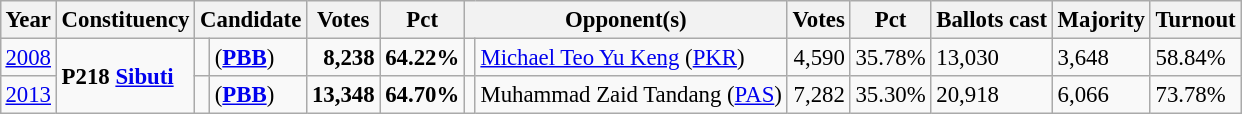<table class="wikitable" style="margin:0.5em ; font-size:95%">
<tr>
<th>Year</th>
<th>Constituency</th>
<th colspan=2>Candidate</th>
<th>Votes</th>
<th>Pct</th>
<th colspan=2>Opponent(s)</th>
<th>Votes</th>
<th>Pct</th>
<th>Ballots cast</th>
<th>Majority</th>
<th>Turnout</th>
</tr>
<tr>
<td><a href='#'>2008</a></td>
<td rowspan=2><strong>P218 <a href='#'>Sibuti</a></strong></td>
<td></td>
<td> (<a href='#'><strong>PBB</strong></a>)</td>
<td align="right"><strong>8,238</strong></td>
<td><strong>64.22%</strong></td>
<td></td>
<td><a href='#'>Michael Teo Yu Keng</a> (<a href='#'>PKR</a>)</td>
<td align="right">4,590</td>
<td>35.78%</td>
<td>13,030</td>
<td>3,648</td>
<td>58.84%</td>
</tr>
<tr>
<td><a href='#'>2013</a></td>
<td></td>
<td> (<a href='#'><strong>PBB</strong></a>)</td>
<td align="right"><strong>13,348</strong></td>
<td><strong>64.70%</strong></td>
<td></td>
<td>Muhammad Zaid Tandang (<a href='#'>PAS</a>)</td>
<td align="right">7,282</td>
<td>35.30%</td>
<td>20,918</td>
<td>6,066</td>
<td>73.78%</td>
</tr>
</table>
